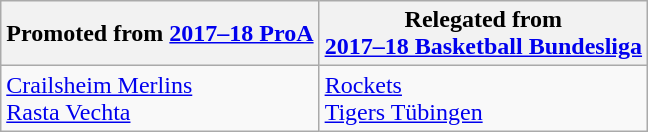<table class="wikitable">
<tr>
<th>Promoted from <a href='#'>2017–18 ProA</a></th>
<th>Relegated from<br><a href='#'>2017–18 Basketball Bundesliga</a></th>
</tr>
<tr>
<td><a href='#'>Crailsheim Merlins</a><br><a href='#'>Rasta Vechta</a></td>
<td><a href='#'>Rockets</a><br><a href='#'>Tigers Tübingen</a></td>
</tr>
</table>
